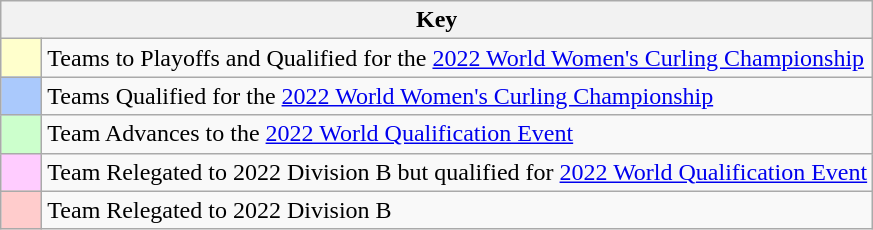<table class="wikitable" style="text-align: center;">
<tr>
<th colspan=2>Key</th>
</tr>
<tr>
<td style="background:#ffffcc; width:20px;"></td>
<td align=left>Teams to Playoffs and Qualified for the <a href='#'>2022 World Women's Curling Championship</a></td>
</tr>
<tr>
<td style="background:#aac9fc; width:20px;"></td>
<td align=left>Teams Qualified for the <a href='#'>2022 World Women's Curling Championship</a></td>
</tr>
<tr>
<td style="background:#ccffcc; width:20px;"></td>
<td align=left>Team Advances to the <a href='#'>2022 World Qualification Event</a></td>
</tr>
<tr>
<td style="background:#ffccff; width:20px;"></td>
<td align=left>Team Relegated to 2022 Division B but qualified for <a href='#'>2022 World Qualification Event</a></td>
</tr>
<tr>
<td style="background:#ffcccc; width:20px;"></td>
<td align=left>Team Relegated to 2022 Division B</td>
</tr>
</table>
